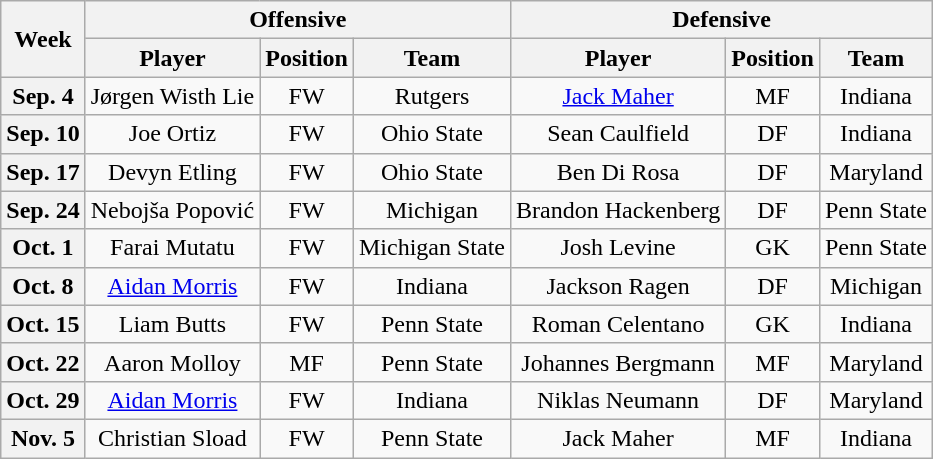<table class="wikitable plainrowheaders" style="text-align:center">
<tr>
<th scope="col" rowspan="2">Week</th>
<th scope="col" colspan="3">Offensive</th>
<th scope="col" colspan="3">Defensive</th>
</tr>
<tr>
<th>Player</th>
<th>Position</th>
<th>Team</th>
<th>Player</th>
<th>Position</th>
<th>Team</th>
</tr>
<tr>
<th scope="row" style="text-align:center">Sep. 4</th>
<td>Jørgen Wisth Lie</td>
<td>FW</td>
<td>Rutgers</td>
<td><a href='#'>Jack Maher</a></td>
<td>MF</td>
<td>Indiana</td>
</tr>
<tr>
<th scope="row" style="text-align:center">Sep. 10</th>
<td>Joe Ortiz</td>
<td>FW</td>
<td>Ohio State</td>
<td>Sean Caulfield</td>
<td>DF</td>
<td>Indiana</td>
</tr>
<tr>
<th scope="row" style="text-align:center">Sep. 17</th>
<td>Devyn Etling</td>
<td>FW</td>
<td>Ohio State</td>
<td>Ben Di Rosa</td>
<td>DF</td>
<td>Maryland</td>
</tr>
<tr>
<th scope="row" style="text-align:center">Sep. 24</th>
<td>Nebojša Popović</td>
<td>FW</td>
<td>Michigan</td>
<td>Brandon Hackenberg</td>
<td>DF</td>
<td>Penn State</td>
</tr>
<tr>
<th scope="row" style="text-align:center">Oct. 1</th>
<td>Farai Mutatu</td>
<td>FW</td>
<td>Michigan State</td>
<td>Josh Levine</td>
<td>GK</td>
<td>Penn State</td>
</tr>
<tr>
<th scope="row" style="text-align:center">Oct. 8</th>
<td><a href='#'>Aidan Morris</a></td>
<td>FW</td>
<td>Indiana</td>
<td>Jackson Ragen</td>
<td>DF</td>
<td>Michigan</td>
</tr>
<tr>
<th scope="row" style="text-align:center">Oct. 15</th>
<td>Liam Butts</td>
<td>FW</td>
<td>Penn State</td>
<td>Roman Celentano</td>
<td>GK</td>
<td>Indiana</td>
</tr>
<tr>
<th scope="row" style="text-align:center">Oct. 22</th>
<td>Aaron Molloy</td>
<td>MF</td>
<td>Penn State</td>
<td>Johannes Bergmann</td>
<td>MF</td>
<td>Maryland</td>
</tr>
<tr>
<th scope="row" style="text-align:center">Oct. 29</th>
<td><a href='#'>Aidan Morris</a></td>
<td>FW</td>
<td>Indiana</td>
<td>Niklas Neumann</td>
<td>DF</td>
<td>Maryland</td>
</tr>
<tr>
<th scope="row" style="text-align:center">Nov. 5</th>
<td>Christian Sload</td>
<td>FW</td>
<td>Penn State</td>
<td>Jack Maher</td>
<td>MF</td>
<td>Indiana</td>
</tr>
</table>
